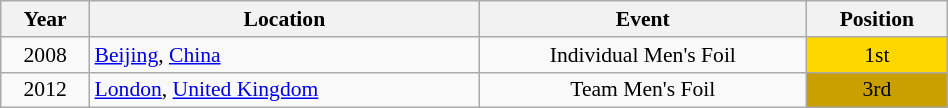<table class="wikitable" width="50%" style="font-size:90%; text-align:center;">
<tr>
<th>Year</th>
<th>Location</th>
<th>Event</th>
<th>Position</th>
</tr>
<tr>
<td>2008</td>
<td rowspan="1" align="left"> <a href='#'>Beijing</a>, <a href='#'>China</a></td>
<td>Individual Men's Foil</td>
<td bgcolor="gold">1st</td>
</tr>
<tr>
<td>2012</td>
<td rowspan="1" align="left"> <a href='#'>London</a>, <a href='#'>United Kingdom</a></td>
<td>Team Men's Foil</td>
<td bgcolor="caramel">3rd</td>
</tr>
</table>
